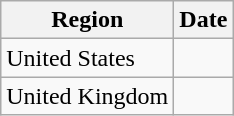<table class="wikitable">
<tr>
<th>Region</th>
<th>Date</th>
</tr>
<tr>
<td>United States</td>
<td></td>
</tr>
<tr>
<td>United Kingdom</td>
<td></td>
</tr>
</table>
